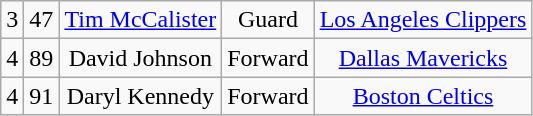<table class="wikitable" style="text-align:center">
<tr>
<td>3</td>
<td>47</td>
<td><a href='#'>Tim McCalister</a></td>
<td>Guard</td>
<td><a href='#'>Los Angeles Clippers</a></td>
</tr>
<tr>
<td>4</td>
<td>89</td>
<td>David Johnson</td>
<td>Forward</td>
<td><a href='#'>Dallas Mavericks</a></td>
</tr>
<tr>
<td>4</td>
<td>91</td>
<td>Daryl Kennedy</td>
<td>Forward</td>
<td><a href='#'>Boston Celtics</a></td>
</tr>
</table>
